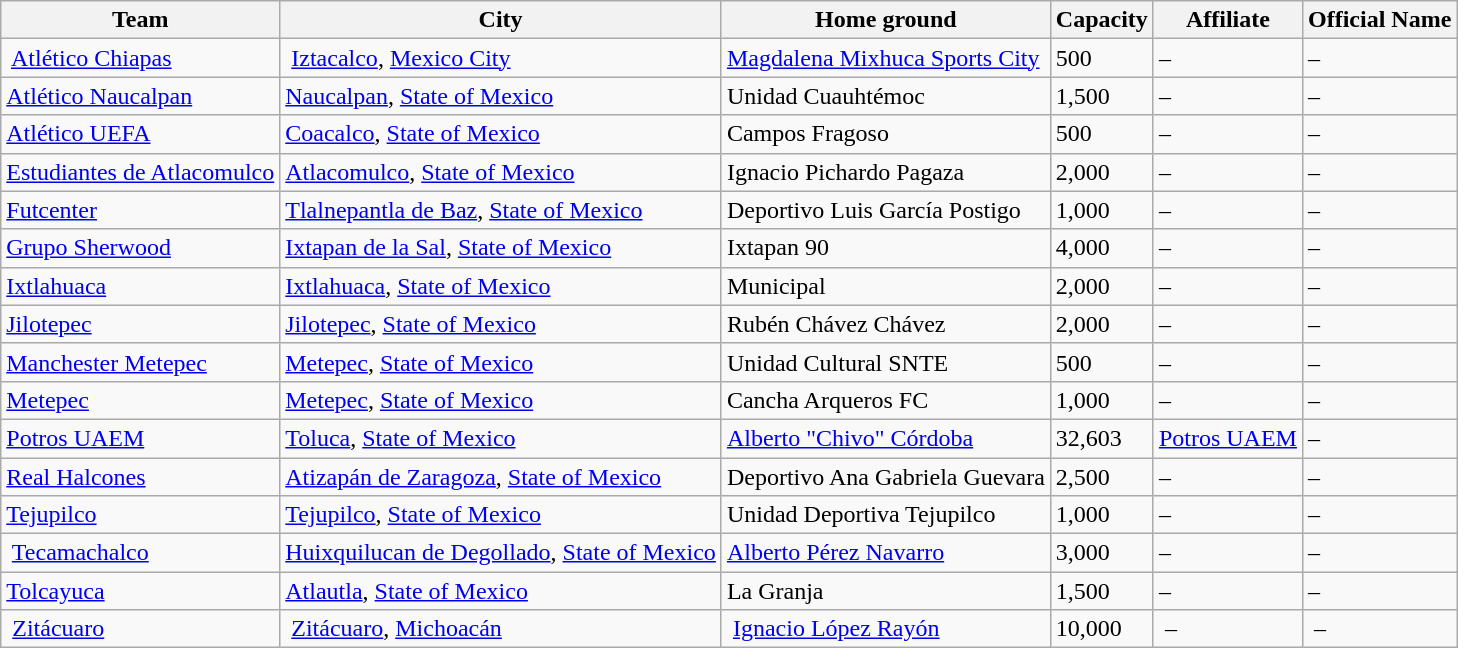<table class="wikitable sortable">
<tr>
<th>Team</th>
<th>City</th>
<th>Home ground</th>
<th>Capacity</th>
<th>Affiliate</th>
<th>Official Name</th>
</tr>
<tr>
<td> <a href='#'>Atlético Chiapas</a> </td>
<td> <a href='#'>Iztacalco</a>, <a href='#'>Mexico City</a></td>
<td><a href='#'>Magdalena Mixhuca Sports City</a></td>
<td>500</td>
<td>–</td>
<td>–</td>
</tr>
<tr>
<td><a href='#'>Atlético Naucalpan</a></td>
<td><a href='#'>Naucalpan</a>, <a href='#'>State of Mexico</a></td>
<td>Unidad Cuauhtémoc</td>
<td>1,500</td>
<td>–</td>
<td>–</td>
</tr>
<tr>
<td><a href='#'>Atlético UEFA</a></td>
<td><a href='#'>Coacalco</a>, <a href='#'>State of Mexico</a></td>
<td>Campos Fragoso</td>
<td>500</td>
<td>–</td>
<td>–</td>
</tr>
<tr>
<td><a href='#'>Estudiantes de Atlacomulco</a></td>
<td><a href='#'>Atlacomulco</a>, <a href='#'>State of Mexico</a></td>
<td>Ignacio Pichardo Pagaza</td>
<td>2,000</td>
<td>–</td>
<td>–</td>
</tr>
<tr>
<td><a href='#'>Futcenter</a></td>
<td><a href='#'>Tlalnepantla de Baz</a>, <a href='#'>State of Mexico</a></td>
<td>Deportivo Luis García Postigo</td>
<td>1,000</td>
<td>–</td>
<td>–</td>
</tr>
<tr>
<td><a href='#'>Grupo Sherwood</a></td>
<td><a href='#'>Ixtapan de la Sal</a>, <a href='#'>State of Mexico</a></td>
<td>Ixtapan 90</td>
<td>4,000</td>
<td>–</td>
<td>–</td>
</tr>
<tr>
<td><a href='#'>Ixtlahuaca</a></td>
<td><a href='#'>Ixtlahuaca</a>, <a href='#'>State of Mexico</a></td>
<td>Municipal</td>
<td>2,000</td>
<td>–</td>
<td>–</td>
</tr>
<tr>
<td><a href='#'>Jilotepec</a></td>
<td><a href='#'>Jilotepec</a>, <a href='#'>State of Mexico</a></td>
<td>Rubén Chávez Chávez</td>
<td>2,000</td>
<td>–</td>
<td>–</td>
</tr>
<tr>
<td><a href='#'>Manchester Metepec</a></td>
<td><a href='#'>Metepec</a>, <a href='#'>State of Mexico</a></td>
<td>Unidad Cultural SNTE</td>
<td>500</td>
<td>–</td>
<td>–</td>
</tr>
<tr>
<td><a href='#'>Metepec</a></td>
<td><a href='#'>Metepec</a>, <a href='#'>State of Mexico</a></td>
<td>Cancha Arqueros FC</td>
<td>1,000</td>
<td>–</td>
<td>–</td>
</tr>
<tr>
<td><a href='#'>Potros UAEM</a></td>
<td><a href='#'>Toluca</a>, <a href='#'>State of Mexico</a></td>
<td><a href='#'>Alberto "Chivo" Córdoba</a></td>
<td>32,603</td>
<td><a href='#'>Potros UAEM</a></td>
<td>–</td>
</tr>
<tr>
<td><a href='#'>Real Halcones</a></td>
<td><a href='#'>Atizapán de Zaragoza</a>, <a href='#'>State of Mexico</a></td>
<td>Deportivo Ana Gabriela Guevara</td>
<td>2,500</td>
<td>–</td>
<td>–</td>
</tr>
<tr>
<td><a href='#'>Tejupilco</a></td>
<td><a href='#'>Tejupilco</a>, <a href='#'>State of Mexico</a></td>
<td>Unidad Deportiva Tejupilco</td>
<td>1,000</td>
<td>–</td>
<td>–</td>
</tr>
<tr>
<td> <a href='#'>Tecamachalco</a> </td>
<td><a href='#'>Huixquilucan de Degollado</a>, <a href='#'>State of Mexico</a></td>
<td><a href='#'>Alberto Pérez Navarro</a></td>
<td>3,000</td>
<td>–</td>
<td>–</td>
</tr>
<tr>
<td><a href='#'>Tolcayuca</a></td>
<td><a href='#'>Atlautla</a>, <a href='#'>State of Mexico</a></td>
<td>La Granja</td>
<td>1,500</td>
<td>–</td>
<td>–</td>
</tr>
<tr>
<td> <a href='#'>Zitácuaro</a> </td>
<td> <a href='#'>Zitácuaro</a>, <a href='#'>Michoacán</a> </td>
<td> <a href='#'>Ignacio López Rayón</a> </td>
<td>10,000</td>
<td> – </td>
<td> –</td>
</tr>
</table>
